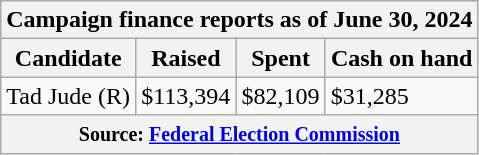<table class="wikitable sortable">
<tr>
<th colspan=4>Campaign finance reports as of June 30, 2024</th>
</tr>
<tr style="text-align:center;">
<th>Candidate</th>
<th>Raised</th>
<th>Spent</th>
<th>Cash on hand</th>
</tr>
<tr>
<td>Tad Jude (R)</td>
<td>$113,394</td>
<td>$82,109</td>
<td>$31,285</td>
</tr>
<tr>
<th colspan="4"><small>Source: <a href='#'>Federal Election Commission</a></small></th>
</tr>
</table>
